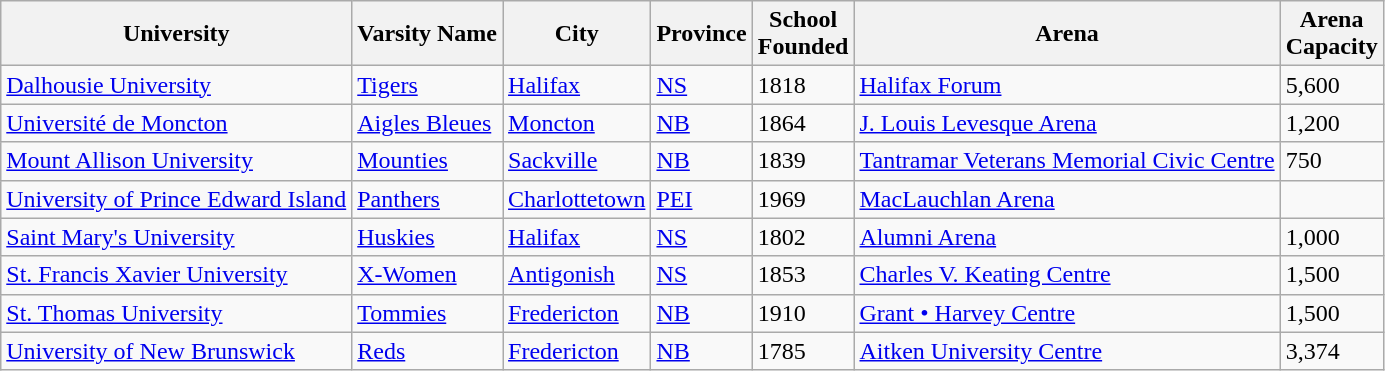<table class="wikitable sortable">
<tr>
<th>University</th>
<th>Varsity Name</th>
<th>City</th>
<th>Province</th>
<th>School<br>Founded</th>
<th>Arena</th>
<th>Arena<br>Capacity</th>
</tr>
<tr>
<td><a href='#'>Dalhousie University</a></td>
<td><a href='#'>Tigers</a></td>
<td><a href='#'>Halifax</a></td>
<td><a href='#'>NS</a></td>
<td>1818</td>
<td><a href='#'>Halifax Forum</a></td>
<td>5,600</td>
</tr>
<tr>
<td><a href='#'>Université de Moncton</a></td>
<td><a href='#'>Aigles Bleues</a></td>
<td><a href='#'>Moncton</a></td>
<td><a href='#'>NB</a></td>
<td>1864</td>
<td><a href='#'>J. Louis Levesque Arena</a></td>
<td>1,200</td>
</tr>
<tr>
<td><a href='#'>Mount Allison University</a></td>
<td><a href='#'>Mounties</a></td>
<td><a href='#'>Sackville</a></td>
<td><a href='#'>NB</a></td>
<td>1839</td>
<td><a href='#'>Tantramar Veterans Memorial Civic Centre</a></td>
<td>750</td>
</tr>
<tr>
<td><a href='#'>University of Prince Edward Island</a></td>
<td><a href='#'>Panthers</a></td>
<td><a href='#'>Charlottetown</a></td>
<td><a href='#'>PEI</a></td>
<td>1969</td>
<td><a href='#'>MacLauchlan Arena</a></td>
<td></td>
</tr>
<tr>
<td><a href='#'>Saint Mary's University</a></td>
<td><a href='#'>Huskies</a></td>
<td><a href='#'>Halifax</a></td>
<td><a href='#'>NS</a></td>
<td>1802</td>
<td><a href='#'>Alumni Arena</a></td>
<td>1,000</td>
</tr>
<tr>
<td><a href='#'>St. Francis Xavier University</a></td>
<td><a href='#'>X-Women</a></td>
<td><a href='#'>Antigonish</a></td>
<td><a href='#'>NS</a></td>
<td>1853</td>
<td><a href='#'>Charles V. Keating Centre</a></td>
<td>1,500</td>
</tr>
<tr>
<td><a href='#'>St. Thomas University</a></td>
<td><a href='#'>Tommies</a></td>
<td><a href='#'>Fredericton</a></td>
<td><a href='#'>NB</a></td>
<td>1910</td>
<td><a href='#'>Grant • Harvey Centre</a></td>
<td>1,500</td>
</tr>
<tr>
<td><a href='#'>University of New Brunswick</a></td>
<td><a href='#'>Reds</a></td>
<td><a href='#'>Fredericton</a></td>
<td><a href='#'>NB</a></td>
<td>1785</td>
<td><a href='#'>Aitken University Centre</a></td>
<td>3,374</td>
</tr>
</table>
